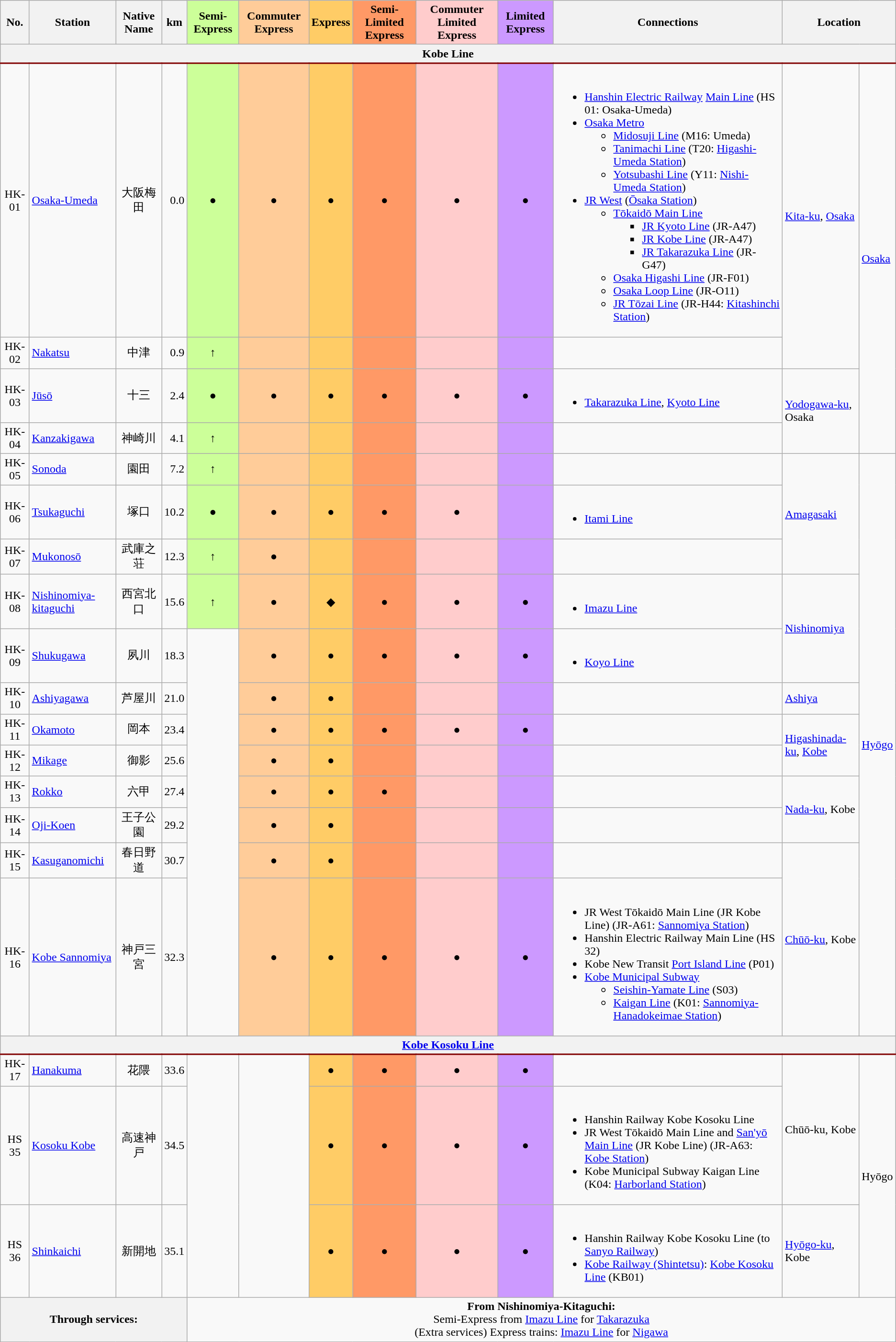<table border="1" class=wikitable style="text-align: center;">
<tr style="text-align: center; ">
<th>No.</th>
<th>Station</th>
<th>Native Name</th>
<th>km</th>
<th style="background:#cf9">Semi-Express</th>
<th style="background:#fc9">Commuter Express</th>
<th style="background:#fc6">Express</th>
<th style="background:#f96">Semi-Limited Express</th>
<th style="background:#fcc">Commuter Limited Express</th>
<th style="background:#c9f">Limited Express</th>
<th>Connections</th>
<th colspan=2>Location</th>
</tr>
<tr style="text-align: center; ">
<th colspan="13" style="border-bottom:solid 2px maroon"><strong>Kobe Line</strong></th>
</tr>
<tr style="text-align: center; ">
<td>HK-01</td>
<td style="text-align: left; "><a href='#'>Osaka-Umeda</a></td>
<td>大阪梅田</td>
<td style="text-align: right; ">0.0</td>
<td style="background:#cf9">●</td>
<td style="background:#fc9">●</td>
<td style="background:#fc6">●</td>
<td style="background:#f96">●</td>
<td style="background:#fcc">●</td>
<td style="background:#c9f">●</td>
<td style="text-align: left; "><br><ul><li> <a href='#'>Hanshin Electric Railway</a> <a href='#'>Main Line</a> (HS 01: Osaka-Umeda)</li><li> <a href='#'>Osaka Metro</a><ul><li> <a href='#'>Midosuji Line</a> (M16: Umeda)</li><li> <a href='#'>Tanimachi Line</a> (T20: <a href='#'>Higashi-Umeda Station</a>)</li><li> <a href='#'>Yotsubashi Line</a> (Y11: <a href='#'>Nishi-Umeda Station</a>)</li></ul></li><li><a href='#'>JR West</a> (<a href='#'>Ōsaka Station</a>)<ul><li><a href='#'>Tōkaidō Main Line</a><ul><li> <a href='#'>JR Kyoto Line</a> (JR-A47)</li><li> <a href='#'>JR Kobe Line</a> (JR-A47)</li><li> <a href='#'>JR Takarazuka Line</a> (JR-G47)</li></ul></li><li> <a href='#'>Osaka Higashi Line</a> (JR-F01)</li><li> <a href='#'>Osaka Loop Line</a> (JR-O11)</li><li> <a href='#'>JR Tōzai Line</a> (JR-H44: <a href='#'>Kitashinchi Station</a>)</li></ul></li></ul></td>
<td style="text-align: left; " rowspan=2><a href='#'>Kita-ku</a>, <a href='#'>Osaka</a></td>
<td style="text-align: left; " rowspan=4><a href='#'>Osaka</a></td>
</tr>
<tr style="text-align: center; ">
<td>HK-02</td>
<td style="text-align: left; "><a href='#'>Nakatsu</a></td>
<td>中津</td>
<td style="text-align: right; ">0.9</td>
<td style="background:#cf9">↑</td>
<td style="background:#fc9"></td>
<td style="background:#fc6"></td>
<td style="background:#f96"></td>
<td style="background:#fcc"></td>
<td style="background:#c9f"></td>
<td> </td>
</tr>
<tr style="text-align: center; ">
<td>HK-03</td>
<td style="text-align: left; "><a href='#'>Jūsō</a></td>
<td>十三</td>
<td style="text-align: right; ">2.4</td>
<td style="background:#cf9">●</td>
<td style="background:#fc9">●</td>
<td style="background:#fc6">●</td>
<td style="background:#f96">●</td>
<td style="background:#fcc">●</td>
<td style="background:#c9f">●</td>
<td style="text-align: left; "><br><ul><li> <a href='#'>Takarazuka Line</a>,  <a href='#'>Kyoto Line</a></li></ul></td>
<td style="text-align: left; " rowspan=2><a href='#'>Yodogawa-ku</a>, Osaka</td>
</tr>
<tr style="text-align: center; ">
<td>HK-04</td>
<td style="text-align: left; "><a href='#'>Kanzakigawa</a></td>
<td>神崎川</td>
<td style="text-align: right; ">4.1</td>
<td style="background:#cf9">↑</td>
<td style="background:#fc9"></td>
<td style="background:#fc6"></td>
<td style="background:#f96"></td>
<td style="background:#fcc"></td>
<td style="background:#c9f"></td>
<td> </td>
</tr>
<tr style="text-align: center; ">
<td>HK-05</td>
<td style="text-align: left; "><a href='#'>Sonoda</a></td>
<td>園田</td>
<td style="text-align: right; ">7.2</td>
<td style="background:#cf9">↑</td>
<td style="background:#fc9"></td>
<td style="background:#fc6"></td>
<td style="background:#f96"></td>
<td style="background:#fcc"></td>
<td style="background:#c9f"></td>
<td> </td>
<td style="text-align: left; " rowspan=3><a href='#'>Amagasaki</a></td>
<td style="text-align: left; " rowspan=12><a href='#'>Hyōgo</a></td>
</tr>
<tr style="text-align: center; ">
<td>HK-06</td>
<td style="text-align: left; "><a href='#'>Tsukaguchi</a></td>
<td>塚口</td>
<td style="text-align: right; ">10.2</td>
<td style="background:#cf9">●</td>
<td style="background:#fc9">●</td>
<td style="background:#fc6">●</td>
<td style="background:#f96">●</td>
<td style="background:#fcc">●</td>
<td style="background:#c9f"></td>
<td style="text-align: left; "><br><ul><li> <a href='#'>Itami Line</a></li></ul></td>
</tr>
<tr style="text-align: center; ">
<td>HK-07</td>
<td style="text-align: left; "><a href='#'>Mukonosō</a></td>
<td>武庫之荘</td>
<td style="text-align: right; ">12.3</td>
<td style="background:#cf9">↑</td>
<td style="background:#fc9">●</td>
<td style="background:#fc6"></td>
<td style="background:#f96"></td>
<td style="background:#fcc"></td>
<td style="background:#c9f"></td>
<td> </td>
</tr>
<tr style="text-align: center; ">
<td>HK-08</td>
<td style="text-align: left; "><a href='#'>Nishinomiya-kitaguchi</a></td>
<td>西宮北口</td>
<td style="text-align: right; ">15.6</td>
<td style="background:#cf9">↑</td>
<td style="background:#fc9">●</td>
<td style="background:#fc6">◆</td>
<td style="background:#f96">●</td>
<td style="background:#fcc">●</td>
<td style="background:#c9f">●</td>
<td style="text-align: left; "><br><ul><li> <a href='#'>Imazu Line</a></li></ul></td>
<td style="text-align: left; " rowspan=2><a href='#'>Nishinomiya</a></td>
</tr>
<tr style="text-align: center; ">
<td>HK-09</td>
<td style="text-align: left; "><a href='#'>Shukugawa</a></td>
<td>夙川</td>
<td style="text-align: right; ">18.3</td>
<td align="center" rowspan=8> </td>
<td style="background:#fc9">●</td>
<td style="background:#fc6">●</td>
<td style="background:#f96">●</td>
<td style="background:#fcc">●</td>
<td style="background:#c9f">●</td>
<td style="text-align: left; "><br><ul><li> <a href='#'>Koyo Line</a></li></ul></td>
</tr>
<tr style="text-align: center; ">
<td>HK-10</td>
<td style="text-align: left; "><a href='#'>Ashiyagawa</a></td>
<td>芦屋川</td>
<td style="text-align: right; ">21.0</td>
<td style="background:#fc9">●</td>
<td style="background:#fc6">●</td>
<td style="background:#f96"></td>
<td style="background:#fcc"></td>
<td style="background:#c9f"></td>
<td> </td>
<td style="text-align: left; "><a href='#'>Ashiya</a></td>
</tr>
<tr style="text-align: center; ">
<td>HK-11</td>
<td style="text-align: left; "><a href='#'>Okamoto</a></td>
<td>岡本</td>
<td style="text-align: right; ">23.4</td>
<td style="background:#fc9">●</td>
<td style="background:#fc6">●</td>
<td style="background:#f96">●</td>
<td style="background:#fcc">●</td>
<td style="background:#c9f">●</td>
<td> </td>
<td style="text-align: left; " rowspan=2><a href='#'>Higashi­nada-ku</a>, <a href='#'>Kobe</a></td>
</tr>
<tr style="text-align: center; ">
<td>HK-12</td>
<td style="text-align: left; "><a href='#'>Mikage</a></td>
<td>御影</td>
<td style="text-align: right; ">25.6</td>
<td style="background:#fc9">●</td>
<td style="background:#fc6">●</td>
<td style="background:#f96"></td>
<td style="background:#fcc"></td>
<td style="background:#c9f"></td>
<td> </td>
</tr>
<tr style="text-align: center; ">
<td>HK-13</td>
<td style="text-align: left; "><a href='#'>Rokko</a></td>
<td>六甲</td>
<td style="text-align: right; ">27.4</td>
<td style="background:#fc9">●</td>
<td style="background:#fc6">●</td>
<td style="background:#f96">●</td>
<td style="background:#fcc"></td>
<td style="background:#c9f"></td>
<td> </td>
<td style="text-align: left; " rowspan=2><a href='#'>Nada-ku</a>, Kobe</td>
</tr>
<tr style="text-align: center; ">
<td>HK-14</td>
<td style="text-align: left; "><a href='#'>Oji-Koen</a></td>
<td>王子公園</td>
<td style="text-align: right; ">29.2</td>
<td style="background:#fc9">●</td>
<td style="background:#fc6">●</td>
<td style="background:#f96"></td>
<td style="background:#fcc"></td>
<td style="background:#c9f"></td>
<td> </td>
</tr>
<tr style="text-align: center; ">
<td>HK-15</td>
<td style="text-align: left; "><a href='#'>Kasuganomichi</a></td>
<td>春日野道</td>
<td style="text-align: right; ">30.7</td>
<td style="background:#fc9">●</td>
<td style="background:#fc6">●</td>
<td style="background:#f96"></td>
<td style="background:#fcc"></td>
<td style="background:#c9f"></td>
<td> </td>
<td style="text-align: left; " rowspan=2><a href='#'>Chūō-ku</a>, Kobe</td>
</tr>
<tr style="text-align: center; ">
<td>HK-16</td>
<td style="text-align: left; "><a href='#'>Kobe Sannomiya</a></td>
<td>神戸三宮</td>
<td style="text-align: right; ">32.3</td>
<td style="background:#fc9">●</td>
<td style="background:#fc6">●</td>
<td style="background:#f96">●</td>
<td style="background:#fcc">●</td>
<td style="background:#c9f">●</td>
<td style="text-align: left; "><br><ul><li> JR West Tōkaidō Main Line (JR Kobe Line) (JR-A61: <a href='#'>Sannomiya Station</a>)</li><li> Hanshin Electric Railway Main Line (HS 32)</li><li> Kobe New Transit <a href='#'>Port Island Line</a> (P01)</li><li><a href='#'>Kobe Municipal Subway</a><ul><li> <a href='#'>Seishin-Yamate Line</a> (S03)</li><li> <a href='#'>Kaigan Line</a> (K01: <a href='#'>Sannomiya-Hanadokeimae Station</a>)</li></ul></li></ul></td>
</tr>
<tr style="text-align: center; ">
<th colspan="13" style="border-bottom:solid 2px maroon"><strong><a href='#'>Kobe Kosoku Line</a></strong></th>
</tr>
<tr style="text-align: center; ">
<td>HK-17</td>
<td style="text-align: left; "><a href='#'>Hanakuma</a></td>
<td>花隈</td>
<td style="text-align: right; ">33.6</td>
<td align="center" rowspan=3> </td>
<td align="center" rowspan=3> </td>
<td style="background:#fc6">●</td>
<td style="background:#f96">●</td>
<td style="background:#fcc">●</td>
<td style="background:#c9f">●</td>
<td> </td>
<td style="text-align: left; " rowspan=2>Chūō-ku, Kobe</td>
<td style="text-align: left; " rowspan=3>Hyōgo</td>
</tr>
<tr style="text-align: center; ">
<td>HS 35</td>
<td style="text-align: left; "><a href='#'>Kosoku Kobe</a></td>
<td>高速神戸</td>
<td style="text-align: right; ">34.5</td>
<td style="background:#fc6">●</td>
<td style="background:#f96">●</td>
<td style="background:#fcc">●</td>
<td style="background:#c9f">●</td>
<td style="text-align: left; "><br><ul><li> Hanshin Railway Kobe Kosoku Line</li><li> JR West Tōkaidō Main Line and <a href='#'>San'yō Main Line</a> (JR Kobe Line) (JR-A63: <a href='#'>Kobe Station</a>)</li><li> Kobe Municipal Subway Kaigan Line (K04: <a href='#'>Harborland Station</a>)</li></ul></td>
</tr>
<tr style="text-align: center; ">
<td>HS 36</td>
<td style="text-align: left; "><a href='#'>Shinkaichi</a></td>
<td>新開地</td>
<td style="text-align: right; ">35.1</td>
<td style="background:#fc6">●</td>
<td style="background:#f96">●</td>
<td style="background:#fcc">●</td>
<td style="background:#c9f">●</td>
<td style="text-align: left; "><br><ul><li> Hanshin Railway Kobe Kosoku Line (to <a href='#'>Sanyo Railway</a>)</li><li> <a href='#'>Kobe Railway (Shintetsu)</a>: <a href='#'>Kobe Kosoku Line</a> (KB01)</li></ul></td>
<td style="text-align: left; "><a href='#'>Hyōgo-ku</a>, Kobe</td>
</tr>
<tr>
<th colspan="4">Through services:</th>
<td colspan="9"><strong>From Nishinomiya-Kitaguchi:</strong><br>Semi-Express from  <a href='#'>Imazu Line</a> for <a href='#'>Takarazuka</a><br>(Extra services) Express trains:  <a href='#'>Imazu Line</a> for <a href='#'>Nigawa</a></td>
</tr>
</table>
